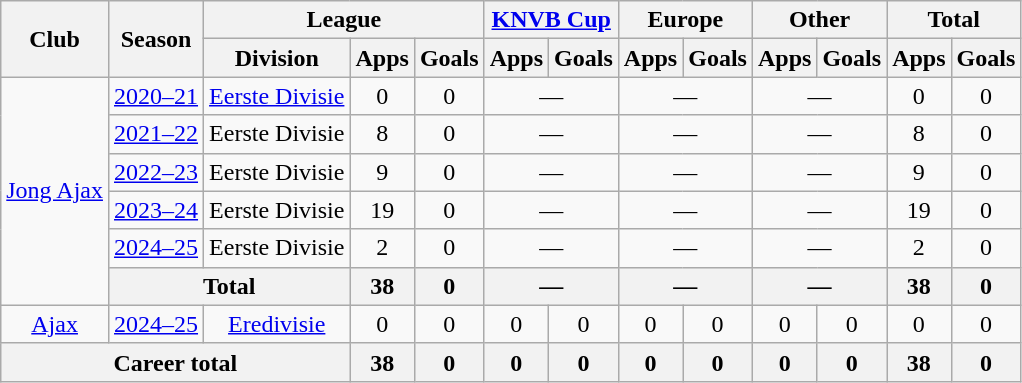<table class="wikitable" style="text-align: center">
<tr>
<th rowspan=2>Club</th>
<th rowspan=2>Season</th>
<th colspan=3>League</th>
<th colspan=2><a href='#'>KNVB Cup</a></th>
<th colspan=2>Europe</th>
<th colspan=2>Other</th>
<th colspan=2>Total</th>
</tr>
<tr>
<th>Division</th>
<th>Apps</th>
<th>Goals</th>
<th>Apps</th>
<th>Goals</th>
<th>Apps</th>
<th>Goals</th>
<th>Apps</th>
<th>Goals</th>
<th>Apps</th>
<th>Goals</th>
</tr>
<tr>
<td rowspan="6"><a href='#'>Jong Ajax</a></td>
<td><a href='#'>2020–21</a></td>
<td><a href='#'>Eerste Divisie</a></td>
<td>0</td>
<td>0</td>
<td colspan="2">—</td>
<td colspan="2">—</td>
<td colspan="2">—</td>
<td>0</td>
<td>0</td>
</tr>
<tr>
<td><a href='#'>2021–22</a></td>
<td>Eerste Divisie</td>
<td>8</td>
<td>0</td>
<td colspan="2">—</td>
<td colspan="2">—</td>
<td colspan="2">—</td>
<td>8</td>
<td>0</td>
</tr>
<tr>
<td><a href='#'>2022–23</a></td>
<td>Eerste Divisie</td>
<td>9</td>
<td>0</td>
<td colspan="2">—</td>
<td colspan="2">—</td>
<td colspan="2">—</td>
<td>9</td>
<td>0</td>
</tr>
<tr>
<td><a href='#'>2023–24</a></td>
<td>Eerste Divisie</td>
<td>19</td>
<td>0</td>
<td colspan="2">—</td>
<td colspan="2">—</td>
<td colspan="2">—</td>
<td>19</td>
<td>0</td>
</tr>
<tr>
<td><a href='#'>2024–25</a></td>
<td>Eerste Divisie</td>
<td>2</td>
<td>0</td>
<td colspan="2">—</td>
<td colspan="2">—</td>
<td colspan="2">—</td>
<td>2</td>
<td>0</td>
</tr>
<tr>
<th colspan="2">Total</th>
<th>38</th>
<th>0</th>
<th colspan="2">—</th>
<th colspan="2">—</th>
<th colspan="2">—</th>
<th>38</th>
<th>0</th>
</tr>
<tr>
<td><a href='#'>Ajax</a></td>
<td><a href='#'>2024–25</a></td>
<td><a href='#'>Eredivisie</a></td>
<td>0</td>
<td>0</td>
<td>0</td>
<td>0</td>
<td>0</td>
<td>0</td>
<td>0</td>
<td>0</td>
<td>0</td>
<td>0</td>
</tr>
<tr>
<th colspan="3">Career total</th>
<th>38</th>
<th>0</th>
<th>0</th>
<th>0</th>
<th>0</th>
<th>0</th>
<th>0</th>
<th>0</th>
<th>38</th>
<th>0</th>
</tr>
</table>
